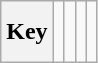<table class="wikitable" style="height:2.6em">
<tr>
<th>Key</th>
<td> </td>
<td></td>
<td></td>
<td></td>
</tr>
</table>
